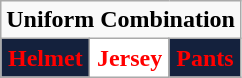<table class="wikitable"  style="display: inline-table;">
<tr>
<td align="center" Colspan="3"><strong>Uniform Combination</strong></td>
</tr>
<tr align="center">
<td style="background:#14213D; color:red"><strong>Helmet</strong></td>
<td style="background:white; color:red"><strong>Jersey</strong></td>
<td style="background:#14213D; color:red"><strong>Pants</strong></td>
</tr>
</table>
